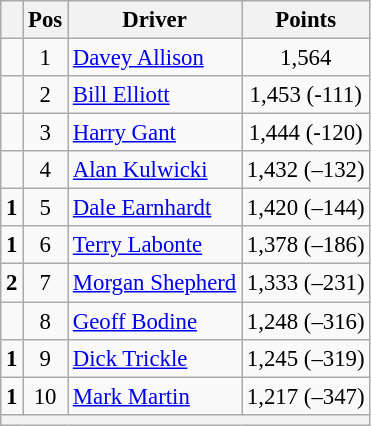<table class="wikitable" style="font-size: 95%;">
<tr>
<th></th>
<th>Pos</th>
<th>Driver</th>
<th>Points</th>
</tr>
<tr>
<td align="left"></td>
<td style="text-align:center;">1</td>
<td><a href='#'>Davey Allison</a></td>
<td style="text-align:center;">1,564</td>
</tr>
<tr>
<td align="left"></td>
<td style="text-align:center;">2</td>
<td><a href='#'>Bill Elliott</a></td>
<td style="text-align:center;">1,453 (-111)</td>
</tr>
<tr>
<td align="left"></td>
<td style="text-align:center;">3</td>
<td><a href='#'>Harry Gant</a></td>
<td style="text-align:center;">1,444 (-120)</td>
</tr>
<tr>
<td align="left"></td>
<td style="text-align:center;">4</td>
<td><a href='#'>Alan Kulwicki</a></td>
<td style="text-align:center;">1,432 (–132)</td>
</tr>
<tr>
<td align="left"> <strong>1</strong></td>
<td style="text-align:center;">5</td>
<td><a href='#'>Dale Earnhardt</a></td>
<td style="text-align:center;">1,420 (–144)</td>
</tr>
<tr>
<td align="left"> <strong>1</strong></td>
<td style="text-align:center;">6</td>
<td><a href='#'>Terry Labonte</a></td>
<td style="text-align:center;">1,378 (–186)</td>
</tr>
<tr>
<td align="left"> <strong>2</strong></td>
<td style="text-align:center;">7</td>
<td><a href='#'>Morgan Shepherd</a></td>
<td style="text-align:center;">1,333 (–231)</td>
</tr>
<tr>
<td align="left"></td>
<td style="text-align:center;">8</td>
<td><a href='#'>Geoff Bodine</a></td>
<td style="text-align:center;">1,248 (–316)</td>
</tr>
<tr>
<td align="left"> <strong>1</strong></td>
<td style="text-align:center;">9</td>
<td><a href='#'>Dick Trickle</a></td>
<td style="text-align:center;">1,245 (–319)</td>
</tr>
<tr>
<td align="left"> <strong>1</strong></td>
<td style="text-align:center;">10</td>
<td><a href='#'>Mark Martin</a></td>
<td style="text-align:center;">1,217 (–347)</td>
</tr>
<tr class="sortbottom">
<th colspan="9"></th>
</tr>
</table>
